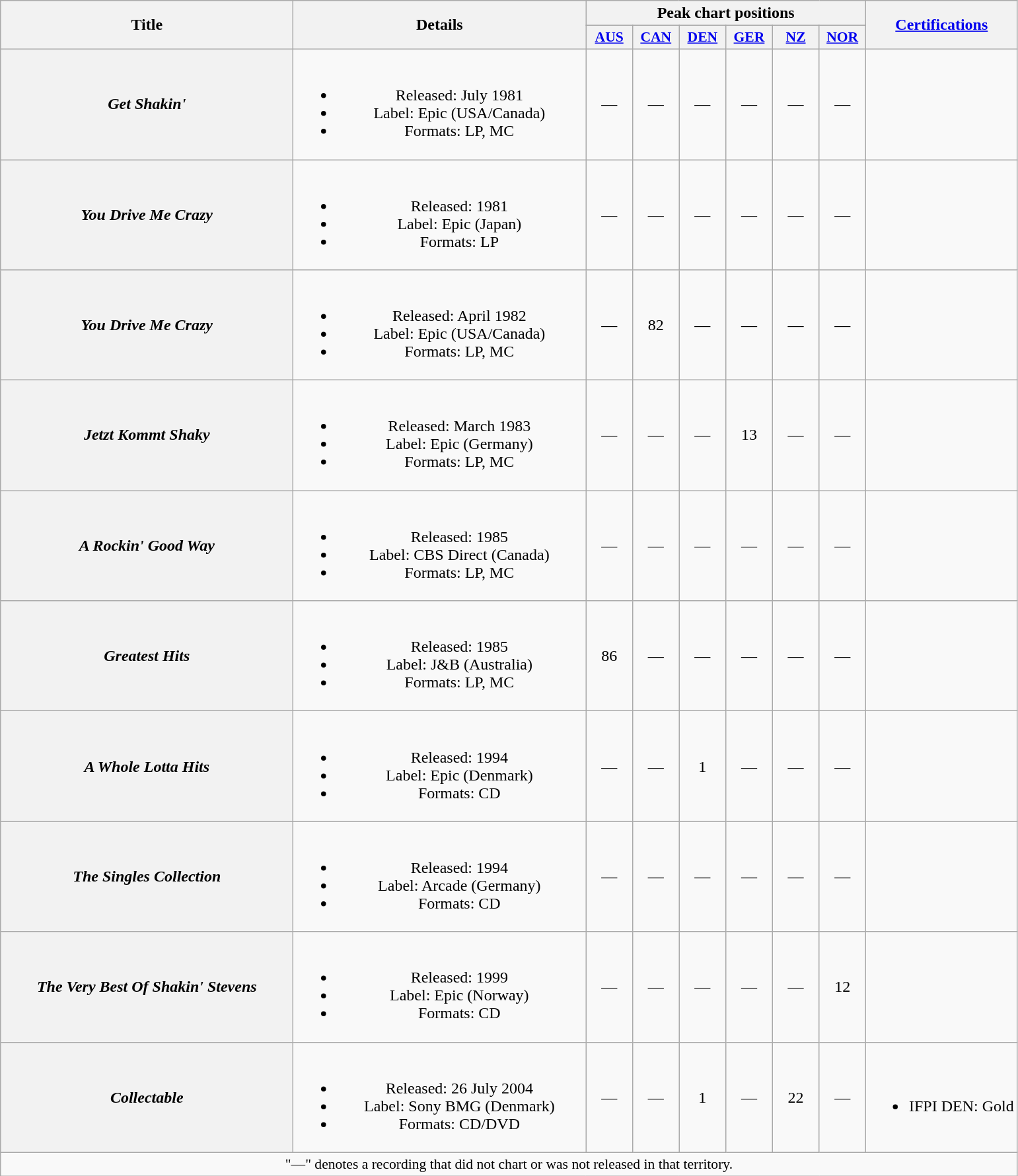<table class="wikitable plainrowheaders" style="text-align:center;">
<tr>
<th scope="col" rowspan="2" style="width:18em;">Title</th>
<th scope="col" rowspan="2" style="width:18em;">Details</th>
<th scope="col" colspan="6">Peak chart positions</th>
<th scope="col" rowspan="2"><a href='#'>Certifications</a></th>
</tr>
<tr>
<th scope="col" style="width:2.8em;font-size:90%;"><a href='#'>AUS</a><br></th>
<th scope="col" style="width:2.8em;font-size:90%;"><a href='#'>CAN</a><br></th>
<th scope="col" style="width:2.8em;font-size:90%;"><a href='#'>DEN</a><br></th>
<th scope="col" style="width:2.8em;font-size:90%;"><a href='#'>GER</a><br></th>
<th scope="col" style="width:2.8em;font-size:90%;"><a href='#'>NZ</a><br></th>
<th scope="col" style="width:2.8em;font-size:90%;"><a href='#'>NOR</a><br></th>
</tr>
<tr>
<th scope="row"><em>Get Shakin' </em></th>
<td><br><ul><li>Released: July 1981</li><li>Label: Epic <span>(USA/Canada)</span></li><li>Formats: LP, MC</li></ul></td>
<td>—</td>
<td>—</td>
<td>—</td>
<td>—</td>
<td>—</td>
<td>—</td>
<td></td>
</tr>
<tr>
<th scope="row"><em>You Drive Me Crazy</em></th>
<td><br><ul><li>Released: 1981</li><li>Label: Epic <span>(Japan)</span></li><li>Formats: LP</li></ul></td>
<td>—</td>
<td>—</td>
<td>—</td>
<td>—</td>
<td>—</td>
<td>—</td>
<td></td>
</tr>
<tr>
<th scope="row"><em>You Drive Me Crazy</em> </th>
<td><br><ul><li>Released: April 1982</li><li>Label: Epic <span>(USA/Canada)</span></li><li>Formats: LP, MC</li></ul></td>
<td>—</td>
<td>82</td>
<td>—</td>
<td>—</td>
<td>—</td>
<td>—</td>
<td></td>
</tr>
<tr>
<th scope="row"><em>Jetzt Kommt Shaky</em></th>
<td><br><ul><li>Released: March 1983</li><li>Label: Epic <span>(Germany)</span></li><li>Formats: LP, MC</li></ul></td>
<td>—</td>
<td>—</td>
<td>—</td>
<td>13</td>
<td>—</td>
<td>—</td>
<td></td>
</tr>
<tr>
<th scope="row"><em>A Rockin' Good Way</em></th>
<td><br><ul><li>Released: 1985</li><li>Label: CBS Direct <span>(Canada)</span></li><li>Formats: LP, MC</li></ul></td>
<td>—</td>
<td>—</td>
<td>—</td>
<td>—</td>
<td>—</td>
<td>—</td>
<td></td>
</tr>
<tr>
<th scope="row"><em>Greatest Hits</em></th>
<td><br><ul><li>Released: 1985</li><li>Label: J&B <span>(Australia)</span></li><li>Formats: LP, MC</li></ul></td>
<td>86</td>
<td>—</td>
<td>—</td>
<td>—</td>
<td>—</td>
<td>—</td>
<td></td>
</tr>
<tr>
<th scope="row"><em>A Whole Lotta Hits</em></th>
<td><br><ul><li>Released: 1994</li><li>Label: Epic <span>(Denmark)</span></li><li>Formats: CD</li></ul></td>
<td>—</td>
<td>—</td>
<td>1</td>
<td>—</td>
<td>—</td>
<td>—</td>
<td></td>
</tr>
<tr>
<th scope="row"><em>The Singles Collection</em></th>
<td><br><ul><li>Released: 1994</li><li>Label: Arcade <span>(Germany)</span></li><li>Formats: CD</li></ul></td>
<td>—</td>
<td>—</td>
<td>—</td>
<td>—</td>
<td>—</td>
<td>—</td>
<td></td>
</tr>
<tr>
<th scope="row"><em>The Very Best Of Shakin' Stevens</em></th>
<td><br><ul><li>Released: 1999</li><li>Label: Epic <span>(Norway)</span></li><li>Formats: CD</li></ul></td>
<td>—</td>
<td>—</td>
<td>—</td>
<td>—</td>
<td>—</td>
<td>12</td>
<td></td>
</tr>
<tr>
<th scope="row"><em>Collectable</em></th>
<td><br><ul><li>Released: 26 July 2004</li><li>Label: Sony BMG <span>(Denmark)</span></li><li>Formats: CD/DVD</li></ul></td>
<td>—</td>
<td>—</td>
<td>1</td>
<td>—</td>
<td>22</td>
<td>—</td>
<td><br><ul><li>IFPI DEN: Gold</li></ul></td>
</tr>
<tr>
<td colspan="10" style="font-size:90%">"—" denotes a recording that did not chart or was not released in that territory.</td>
</tr>
</table>
